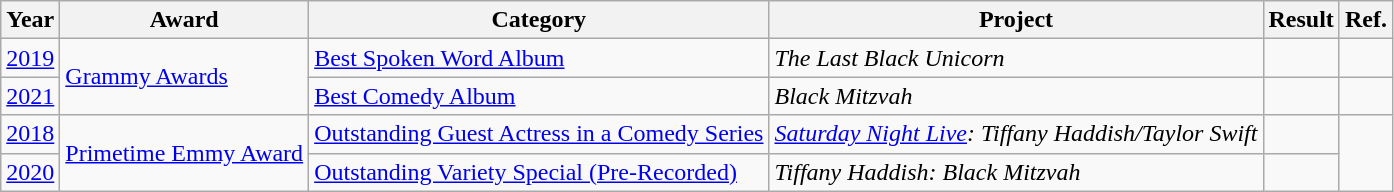<table class="wikitable unsortable">
<tr>
<th>Year</th>
<th>Award</th>
<th>Category</th>
<th>Project</th>
<th>Result</th>
<th>Ref.</th>
</tr>
<tr>
<td><a href='#'>2019</a></td>
<td rowspan=2><a href='#'>Grammy Awards</a></td>
<td><a href='#'>Best Spoken Word Album</a></td>
<td><em>The Last Black Unicorn</em></td>
<td></td>
<td style="text-align:center;"></td>
</tr>
<tr>
<td><a href='#'>2021</a></td>
<td><a href='#'>Best Comedy Album</a></td>
<td><em>Black Mitzvah</em></td>
<td></td>
<td style="text-align:center;"></td>
</tr>
<tr>
<td><a href='#'>2018</a></td>
<td rowspan=2><a href='#'>Primetime Emmy Award</a></td>
<td><a href='#'>Outstanding Guest Actress in a Comedy Series</a></td>
<td><em><a href='#'>Saturday Night Live</a>: Tiffany Haddish/Taylor Swift</em></td>
<td></td>
<td style="text-align:center;" rowspan="2"></td>
</tr>
<tr>
<td><a href='#'>2020</a></td>
<td><a href='#'>Outstanding Variety Special (Pre-Recorded)</a></td>
<td><em>Tiffany Haddish: Black Mitzvah</em></td>
<td></td>
</tr>
</table>
